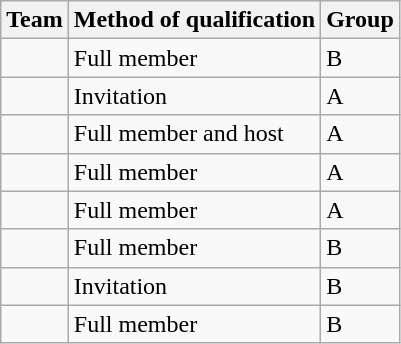<table class="wikitable">
<tr>
<th>Team</th>
<th>Method of qualification</th>
<th>Group</th>
</tr>
<tr>
<td></td>
<td>Full member</td>
<td>B</td>
</tr>
<tr>
<td></td>
<td>Invitation</td>
<td>A</td>
</tr>
<tr>
<td></td>
<td>Full member and host</td>
<td>A</td>
</tr>
<tr>
<td></td>
<td>Full member</td>
<td>A</td>
</tr>
<tr>
<td></td>
<td>Full member</td>
<td>A</td>
</tr>
<tr>
<td></td>
<td>Full member</td>
<td>B</td>
</tr>
<tr>
<td></td>
<td>Invitation</td>
<td>B</td>
</tr>
<tr>
<td></td>
<td>Full member</td>
<td>B</td>
</tr>
</table>
